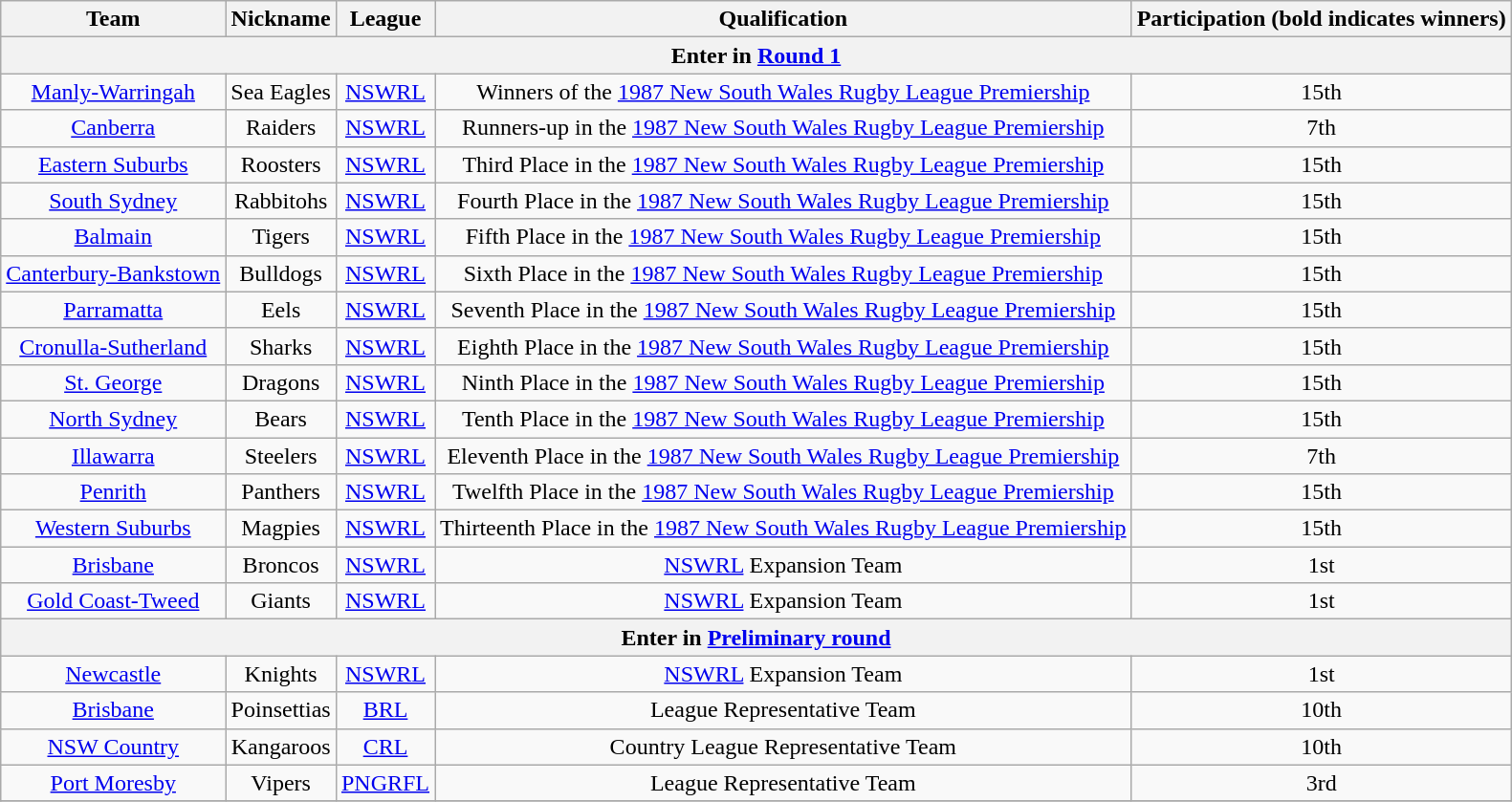<table class="wikitable" style="text-align:center">
<tr>
<th>Team</th>
<th>Nickname</th>
<th>League</th>
<th>Qualification</th>
<th>Participation (bold indicates winners)</th>
</tr>
<tr>
<th colspan=5>Enter in <a href='#'>Round 1</a></th>
</tr>
<tr>
<td><a href='#'>Manly-Warringah</a></td>
<td>Sea Eagles</td>
<td><a href='#'>NSWRL</a></td>
<td>Winners of the <a href='#'>1987 New South Wales Rugby League Premiership</a></td>
<td>15th </td>
</tr>
<tr>
<td><a href='#'>Canberra</a></td>
<td>Raiders</td>
<td><a href='#'>NSWRL</a></td>
<td>Runners-up in the <a href='#'>1987 New South Wales Rugby League Premiership</a></td>
<td>7th </td>
</tr>
<tr>
<td><a href='#'>Eastern Suburbs</a></td>
<td>Roosters</td>
<td><a href='#'>NSWRL</a></td>
<td>Third Place in the <a href='#'>1987 New South Wales Rugby League Premiership</a></td>
<td>15th </td>
</tr>
<tr>
<td><a href='#'>South Sydney</a></td>
<td>Rabbitohs</td>
<td><a href='#'>NSWRL</a></td>
<td>Fourth Place in the <a href='#'>1987 New South Wales Rugby League Premiership</a></td>
<td>15th </td>
</tr>
<tr>
<td><a href='#'>Balmain</a></td>
<td>Tigers</td>
<td><a href='#'>NSWRL</a></td>
<td>Fifth Place in the <a href='#'>1987 New South Wales Rugby League Premiership</a></td>
<td>15th </td>
</tr>
<tr>
<td><a href='#'>Canterbury-Bankstown</a></td>
<td>Bulldogs</td>
<td><a href='#'>NSWRL</a></td>
<td>Sixth Place in the <a href='#'>1987 New South Wales Rugby League Premiership</a></td>
<td>15th </td>
</tr>
<tr>
<td><a href='#'>Parramatta</a></td>
<td>Eels</td>
<td><a href='#'>NSWRL</a></td>
<td>Seventh Place in the <a href='#'>1987 New South Wales Rugby League Premiership</a></td>
<td>15th </td>
</tr>
<tr>
<td><a href='#'>Cronulla-Sutherland</a></td>
<td>Sharks</td>
<td><a href='#'>NSWRL</a></td>
<td>Eighth Place in the <a href='#'>1987 New South Wales Rugby League Premiership</a></td>
<td>15th </td>
</tr>
<tr>
<td><a href='#'>St. George</a></td>
<td>Dragons</td>
<td><a href='#'>NSWRL</a></td>
<td>Ninth Place in the <a href='#'>1987 New South Wales Rugby League Premiership</a></td>
<td>15th </td>
</tr>
<tr>
<td><a href='#'>North Sydney</a></td>
<td>Bears</td>
<td><a href='#'>NSWRL</a></td>
<td>Tenth Place in the <a href='#'>1987 New South Wales Rugby League Premiership</a></td>
<td>15th </td>
</tr>
<tr>
<td><a href='#'>Illawarra</a></td>
<td>Steelers</td>
<td><a href='#'>NSWRL</a></td>
<td>Eleventh Place in the <a href='#'>1987 New South Wales Rugby League Premiership</a></td>
<td>7th </td>
</tr>
<tr>
<td><a href='#'>Penrith</a></td>
<td>Panthers</td>
<td><a href='#'>NSWRL</a></td>
<td>Twelfth Place in the <a href='#'>1987 New South Wales Rugby League Premiership</a></td>
<td>15th </td>
</tr>
<tr>
<td><a href='#'>Western Suburbs</a></td>
<td>Magpies</td>
<td><a href='#'>NSWRL</a></td>
<td>Thirteenth Place in the <a href='#'>1987 New South Wales Rugby League Premiership</a></td>
<td>15th </td>
</tr>
<tr>
<td><a href='#'>Brisbane</a></td>
<td>Broncos</td>
<td><a href='#'>NSWRL</a></td>
<td><a href='#'>NSWRL</a> Expansion Team</td>
<td>1st</td>
</tr>
<tr>
<td><a href='#'>Gold Coast-Tweed</a></td>
<td>Giants</td>
<td><a href='#'>NSWRL</a></td>
<td><a href='#'>NSWRL</a> Expansion Team</td>
<td>1st</td>
</tr>
<tr>
<th colspan=5>Enter in <a href='#'>Preliminary round</a></th>
</tr>
<tr>
<td><a href='#'>Newcastle</a></td>
<td>Knights</td>
<td><a href='#'>NSWRL</a></td>
<td><a href='#'>NSWRL</a> Expansion Team</td>
<td>1st</td>
</tr>
<tr>
<td><a href='#'>Brisbane</a></td>
<td>Poinsettias</td>
<td><a href='#'>BRL</a></td>
<td>League Representative Team</td>
<td>10th </td>
</tr>
<tr>
<td><a href='#'>NSW Country</a></td>
<td>Kangaroos</td>
<td><a href='#'>CRL</a></td>
<td>Country League Representative Team</td>
<td>10th </td>
</tr>
<tr>
<td><a href='#'>Port Moresby</a></td>
<td>Vipers</td>
<td><a href='#'>PNGRFL</a></td>
<td>League Representative Team</td>
<td>3rd </td>
</tr>
<tr>
</tr>
</table>
